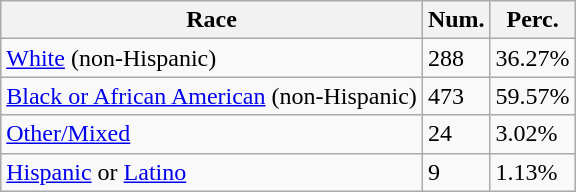<table class="wikitable">
<tr>
<th>Race</th>
<th>Num.</th>
<th>Perc.</th>
</tr>
<tr>
<td><a href='#'>White</a> (non-Hispanic)</td>
<td>288</td>
<td>36.27%</td>
</tr>
<tr>
<td><a href='#'>Black or African American</a> (non-Hispanic)</td>
<td>473</td>
<td>59.57%</td>
</tr>
<tr>
<td><a href='#'>Other/Mixed</a></td>
<td>24</td>
<td>3.02%</td>
</tr>
<tr>
<td><a href='#'>Hispanic</a> or <a href='#'>Latino</a></td>
<td>9</td>
<td>1.13%</td>
</tr>
</table>
